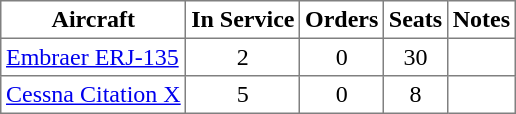<table class="toccolours" border="1" cellpadding="3" style="margin: 1em auto 1em auto; border-collapse:collapse;">
<tr bgcolor=>
<th>Aircraft</th>
<th>In Service</th>
<th>Orders</th>
<th>Seats</th>
<th>Notes</th>
</tr>
<tr>
<td><a href='#'>Embraer ERJ-135</a></td>
<td align="center">2</td>
<td align="center">0</td>
<td align="center">30</td>
<td alight"center"></td>
</tr>
<tr>
<td><a href='#'>Cessna Citation X</a></td>
<td align="center">5</td>
<td align="center">0</td>
<td align="center">8</td>
<td></td>
</tr>
</table>
